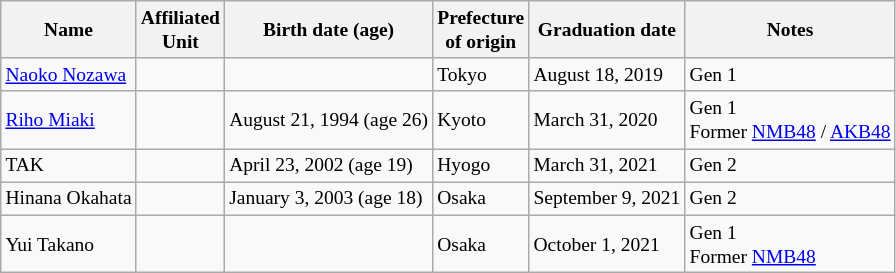<table class="wikitable sortable" style="text-align:left;font-size:small">
<tr>
<th>Name</th>
<th>Affiliated<br>Unit</th>
<th>Birth date (age)</th>
<th>Prefecture<br>of origin</th>
<th>Graduation date</th>
<th>Notes</th>
</tr>
<tr>
<td><a href='#'>Naoko Nozawa</a></td>
<td></td>
<td></td>
<td>Tokyo</td>
<td>August 18, 2019</td>
<td>Gen 1</td>
</tr>
<tr>
<td><a href='#'>Riho Miaki</a></td>
<td></td>
<td>August 21, 1994 (age 26)</td>
<td>Kyoto</td>
<td>March 31, 2020</td>
<td>Gen 1<br>Former <a href='#'>NMB48</a> / <a href='#'>AKB48</a></td>
</tr>
<tr>
<td>TAK</td>
<td></td>
<td>April 23, 2002 (age 19)</td>
<td>Hyogo</td>
<td>March 31, 2021</td>
<td>Gen 2</td>
</tr>
<tr>
<td>Hinana Okahata</td>
<td></td>
<td>January 3, 2003 (age 18)</td>
<td>Osaka</td>
<td>September 9, 2021</td>
<td>Gen 2</td>
</tr>
<tr>
<td>Yui Takano</td>
<td></td>
<td></td>
<td>Osaka</td>
<td>October 1, 2021</td>
<td>Gen 1<br>Former <a href='#'>NMB48</a></td>
</tr>
</table>
